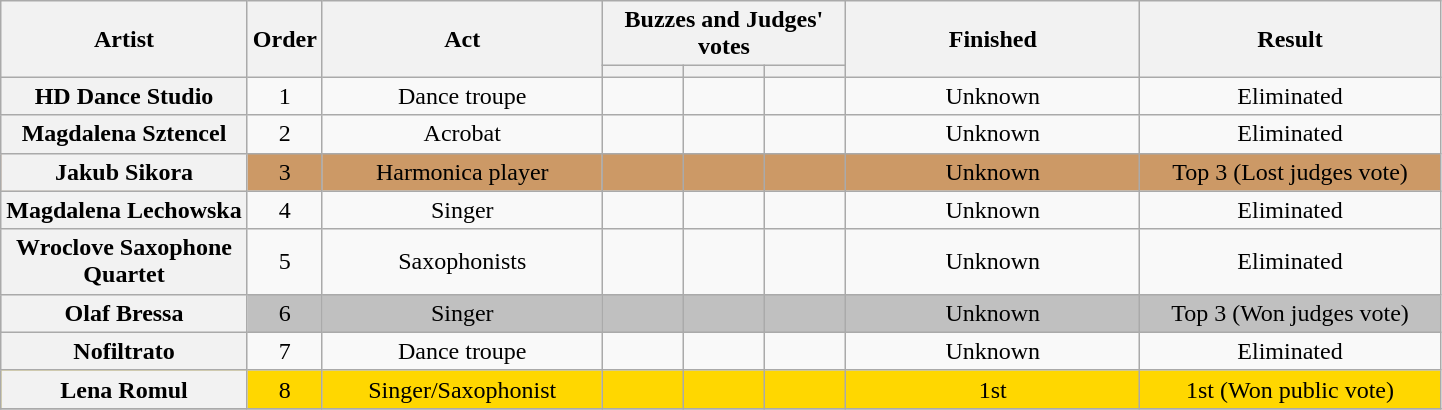<table class="wikitable plainrowheaders sortable" style="text-align:center" width="76%;">
<tr>
<th scope="col" rowspan="2" class="unsortable" style="width:17em;">Artist</th>
<th scope="col" rowspan="2" style="width:1em;">Order</th>
<th scope="col" rowspan="2" class="unsortable" style="width:16em;">Act</th>
<th colspan="3">Buzzes and Judges' votes</th>
<th scope="col" rowspan="2" style="width:23em;">Finished</th>
<th scope="col" rowspan="2" style="width:23em;">Result</th>
</tr>
<tr>
<th scope="col" class="unsortable" style="width:6em;"></th>
<th scope="col" class="unsortable" style="width:6em;"></th>
<th scope="col" class="unsortable" style="width:6em;"></th>
</tr>
<tr>
<th scope="row">HD Dance Studio</th>
<td>1</td>
<td>Dance troupe</td>
<td></td>
<td></td>
<td></td>
<td>Unknown</td>
<td>Eliminated</td>
</tr>
<tr>
<th scope="row">Magdalena Sztencel</th>
<td>2</td>
<td>Acrobat</td>
<td></td>
<td></td>
<td></td>
<td>Unknown</td>
<td>Eliminated</td>
</tr>
<tr style="background:#c96;">
<th scope="row">Jakub Sikora</th>
<td>3</td>
<td>Harmonica player</td>
<td></td>
<td></td>
<td></td>
<td>Unknown</td>
<td>Top 3 (Lost judges vote)</td>
</tr>
<tr>
<th scope="row">Magdalena Lechowska</th>
<td>4</td>
<td>Singer</td>
<td></td>
<td></td>
<td></td>
<td>Unknown</td>
<td>Eliminated</td>
</tr>
<tr>
<th scope="row">Wroclove Saxophone Quartet</th>
<td>5</td>
<td>Saxophonists</td>
<td></td>
<td></td>
<td></td>
<td>Unknown</td>
<td>Eliminated</td>
</tr>
<tr style="background:silver;">
<th scope="row">Olaf Bressa</th>
<td>6</td>
<td>Singer</td>
<td></td>
<td></td>
<td></td>
<td>Unknown</td>
<td>Top 3 (Won judges vote)</td>
</tr>
<tr>
<th scope="row">Nofiltrato</th>
<td>7</td>
<td>Dance troupe</td>
<td></td>
<td></td>
<td></td>
<td>Unknown</td>
<td>Eliminated</td>
</tr>
<tr style="background:gold;">
<th scope="row">Lena Romul</th>
<td>8</td>
<td>Singer/Saxophonist</td>
<td></td>
<td></td>
<td></td>
<td>1st</td>
<td>1st (Won public vote)</td>
</tr>
<tr>
</tr>
</table>
